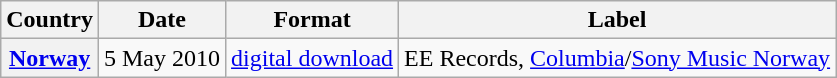<table class="wikitable plainrowheaders">
<tr>
<th scope="col">Country</th>
<th scope="col">Date</th>
<th scope="col">Format</th>
<th scope="col">Label</th>
</tr>
<tr>
<th scope="row"><a href='#'>Norway</a></th>
<td>5 May 2010</td>
<td><a href='#'>digital download</a></td>
<td>EE Records, <a href='#'>Columbia</a>/<a href='#'>Sony Music Norway</a></td>
</tr>
</table>
